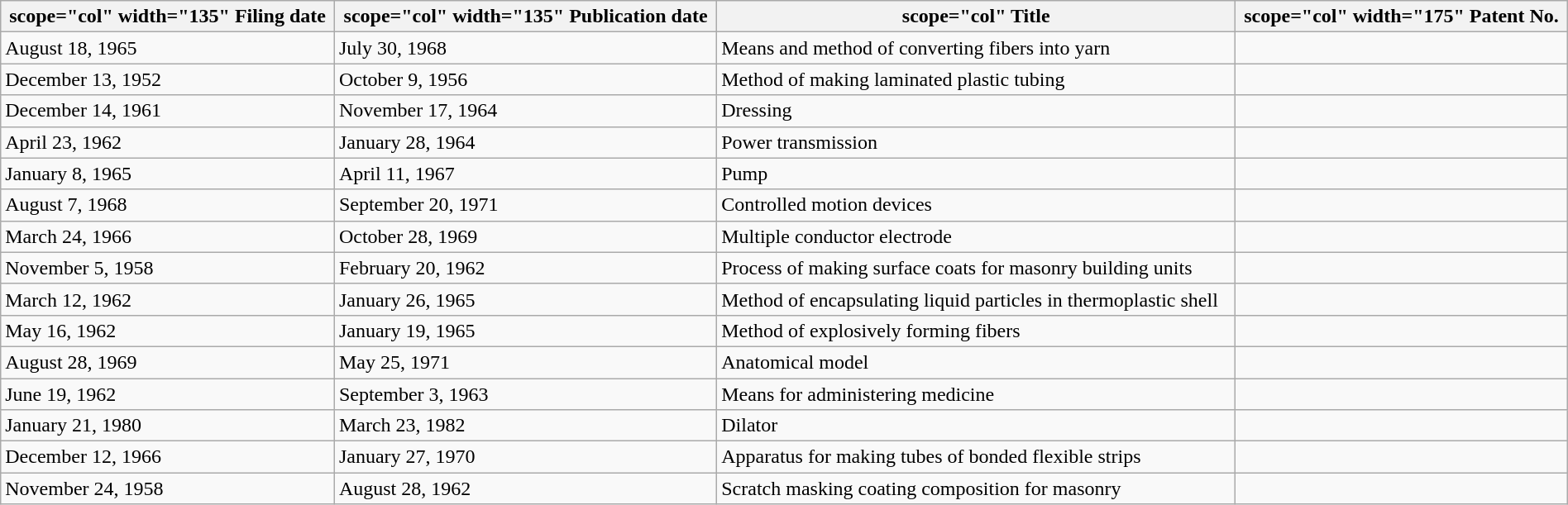<table class="wikitable collapsible collapsed" style="width: 100%;">
<tr>
<th>scope="col"  width="135"  Filing date</th>
<th>scope="col"  width="135"  Publication date</th>
<th>scope="col"  Title</th>
<th>scope="col"  width="175"  Patent No.<br></th>
</tr>
<tr>
<td>August 18, 1965</td>
<td>July 30, 1968</td>
<td>Means and method of converting fibers into yarn</td>
<td></td>
</tr>
<tr>
<td>December 13, 1952</td>
<td>October 9, 1956</td>
<td>Method of making laminated plastic tubing</td>
<td></td>
</tr>
<tr>
<td>December 14, 1961</td>
<td>November 17, 1964</td>
<td>Dressing</td>
<td></td>
</tr>
<tr>
<td>April 23, 1962</td>
<td>January 28, 1964</td>
<td>Power transmission</td>
<td></td>
</tr>
<tr>
<td>January 8, 1965</td>
<td>April 11, 1967</td>
<td>Pump</td>
<td></td>
</tr>
<tr>
<td>August 7, 1968</td>
<td>September 20, 1971</td>
<td>Controlled motion devices</td>
<td></td>
</tr>
<tr>
<td>March 24, 1966</td>
<td>October 28, 1969</td>
<td>Multiple conductor electrode</td>
<td></td>
</tr>
<tr>
<td>November 5, 1958</td>
<td>February 20, 1962</td>
<td>Process of making surface coats for masonry building units</td>
<td></td>
</tr>
<tr>
<td>March 12, 1962</td>
<td>January 26, 1965</td>
<td>Method of encapsulating liquid particles in thermoplastic shell</td>
<td></td>
</tr>
<tr>
<td>May 16, 1962</td>
<td>January 19, 1965</td>
<td>Method of explosively forming fibers</td>
<td></td>
</tr>
<tr>
<td>August 28, 1969</td>
<td>May 25, 1971</td>
<td>Anatomical model</td>
<td></td>
</tr>
<tr>
<td>June 19, 1962</td>
<td>September 3, 1963</td>
<td>Means for administering medicine</td>
<td></td>
</tr>
<tr>
<td>January 21, 1980</td>
<td>March 23, 1982</td>
<td>Dilator</td>
<td></td>
</tr>
<tr>
<td>December 12, 1966</td>
<td>January 27, 1970</td>
<td>Apparatus for making tubes of bonded flexible strips</td>
<td></td>
</tr>
<tr>
<td>November 24, 1958</td>
<td>August 28, 1962</td>
<td>Scratch masking coating composition for masonry</td>
<td></td>
</tr>
</table>
